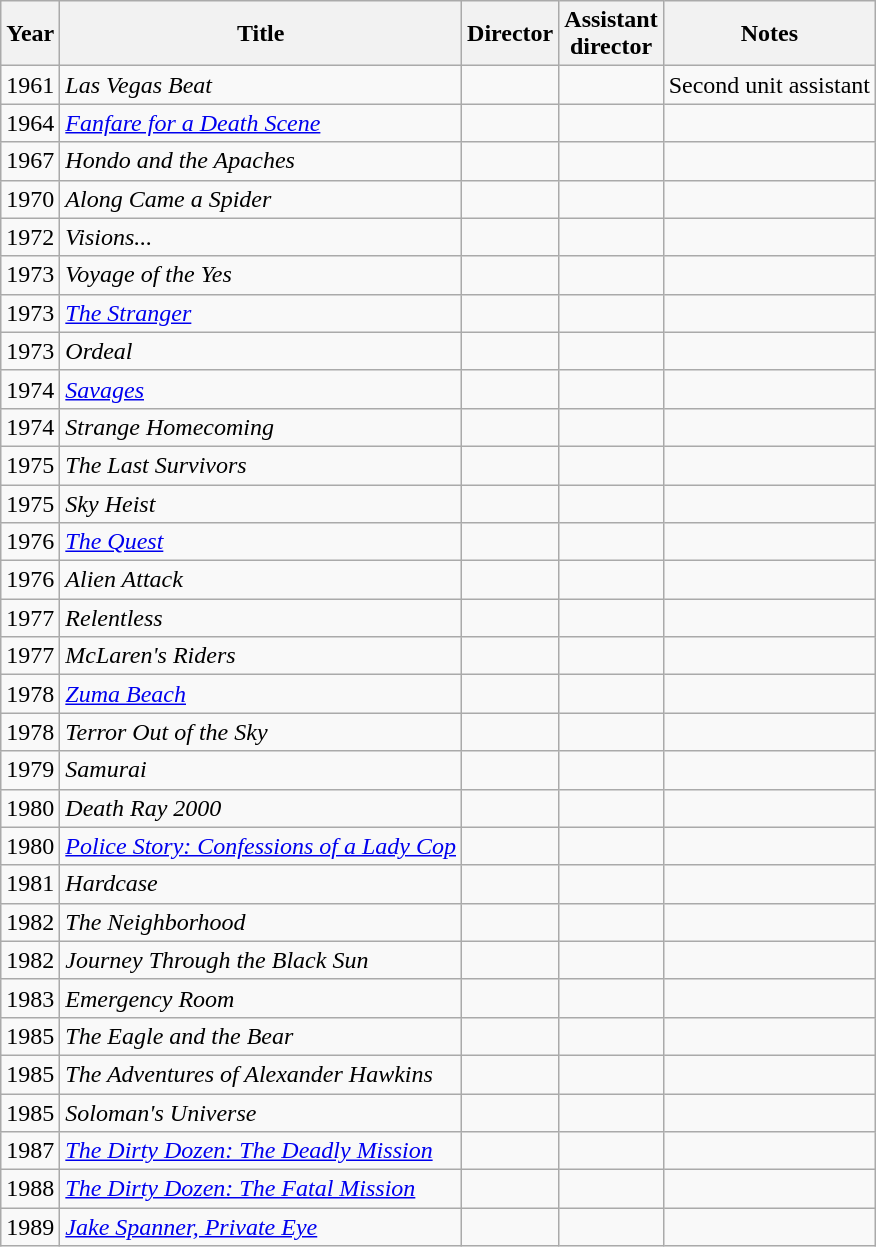<table class="wikitable">
<tr>
<th>Year</th>
<th>Title</th>
<th>Director</th>
<th>Assistant<br>director</th>
<th>Notes</th>
</tr>
<tr>
<td>1961</td>
<td><em>Las Vegas Beat</em></td>
<td></td>
<td></td>
<td>Second unit assistant</td>
</tr>
<tr>
<td>1964</td>
<td><em><a href='#'>Fanfare for a Death Scene</a></em></td>
<td></td>
<td></td>
<td></td>
</tr>
<tr>
<td>1967</td>
<td><em>Hondo and the Apaches</em></td>
<td></td>
<td></td>
<td></td>
</tr>
<tr>
<td>1970</td>
<td><em>Along Came a Spider</em></td>
<td></td>
<td></td>
<td></td>
</tr>
<tr>
<td>1972</td>
<td><em>Visions...</em></td>
<td></td>
<td></td>
<td></td>
</tr>
<tr>
<td>1973</td>
<td><em>Voyage of the Yes</em></td>
<td></td>
<td></td>
<td></td>
</tr>
<tr>
<td>1973</td>
<td><em><a href='#'>The Stranger</a></em></td>
<td></td>
<td></td>
<td></td>
</tr>
<tr>
<td>1973</td>
<td><em>Ordeal</em></td>
<td></td>
<td></td>
<td></td>
</tr>
<tr>
<td>1974</td>
<td><em><a href='#'>Savages</a></em></td>
<td></td>
<td></td>
<td></td>
</tr>
<tr>
<td>1974</td>
<td><em>Strange Homecoming</em></td>
<td></td>
<td></td>
<td></td>
</tr>
<tr>
<td>1975</td>
<td><em>The Last Survivors</em></td>
<td></td>
<td></td>
<td></td>
</tr>
<tr>
<td>1975</td>
<td><em>Sky Heist</em></td>
<td></td>
<td></td>
<td></td>
</tr>
<tr>
<td>1976</td>
<td><em><a href='#'>The Quest</a></em></td>
<td></td>
<td></td>
<td></td>
</tr>
<tr>
<td>1976</td>
<td><em>Alien Attack</em></td>
<td></td>
<td></td>
<td></td>
</tr>
<tr>
<td>1977</td>
<td><em>Relentless</em></td>
<td></td>
<td></td>
<td></td>
</tr>
<tr>
<td>1977</td>
<td><em>McLaren's Riders</em></td>
<td></td>
<td></td>
<td></td>
</tr>
<tr>
<td>1978</td>
<td><em><a href='#'>Zuma Beach</a></em></td>
<td></td>
<td></td>
<td></td>
</tr>
<tr>
<td>1978</td>
<td><em>Terror Out of the Sky</em></td>
<td></td>
<td></td>
<td></td>
</tr>
<tr>
<td>1979</td>
<td><em>Samurai</em></td>
<td></td>
<td></td>
<td></td>
</tr>
<tr>
<td>1980</td>
<td><em>Death Ray 2000</em></td>
<td></td>
<td></td>
<td></td>
</tr>
<tr>
<td>1980</td>
<td><em><a href='#'>Police Story: Confessions of a Lady Cop</a></em></td>
<td></td>
<td></td>
<td></td>
</tr>
<tr>
<td>1981</td>
<td><em>Hardcase</em></td>
<td></td>
<td></td>
<td></td>
</tr>
<tr>
<td>1982</td>
<td><em>The Neighborhood</em></td>
<td></td>
<td></td>
<td></td>
</tr>
<tr>
<td>1982</td>
<td><em>Journey Through the Black Sun</em></td>
<td></td>
<td></td>
<td></td>
</tr>
<tr>
<td>1983</td>
<td><em>Emergency Room</em></td>
<td></td>
<td></td>
<td></td>
</tr>
<tr>
<td>1985</td>
<td><em>The Eagle and the Bear</em></td>
<td></td>
<td></td>
<td></td>
</tr>
<tr>
<td>1985</td>
<td><em>The Adventures of Alexander Hawkins</em></td>
<td></td>
<td></td>
<td></td>
</tr>
<tr>
<td>1985</td>
<td><em>Soloman's Universe</em></td>
<td></td>
<td></td>
<td></td>
</tr>
<tr>
<td>1987</td>
<td><em><a href='#'>The Dirty Dozen: The Deadly Mission</a></em></td>
<td></td>
<td></td>
<td></td>
</tr>
<tr>
<td>1988</td>
<td><em><a href='#'>The Dirty Dozen: The Fatal Mission</a></em></td>
<td></td>
<td></td>
<td></td>
</tr>
<tr>
<td>1989</td>
<td><em><a href='#'>Jake Spanner, Private Eye</a></em></td>
<td></td>
<td></td>
<td></td>
</tr>
</table>
